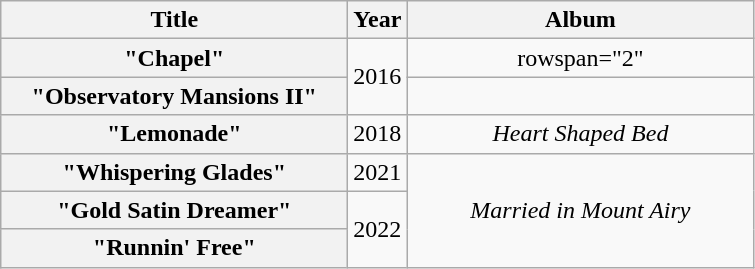<table class="wikitable plainrowheaders" style="text-align:center;">
<tr>
<th scope="col" style="width:14em;">Title</th>
<th scope="col" style="width:1em;">Year</th>
<th scope="col" style="width:14em;">Album</th>
</tr>
<tr>
<th scope="row">"Chapel"</th>
<td rowspan="2">2016</td>
<td>rowspan="2" </td>
</tr>
<tr>
<th scope="row">"Observatory Mansions II"</th>
</tr>
<tr>
<th scope="row">"Lemonade"</th>
<td>2018</td>
<td><em>Heart Shaped Bed</em></td>
</tr>
<tr>
<th scope="row">"Whispering Glades"</th>
<td>2021</td>
<td rowspan="3"><em>Married in Mount Airy</em></td>
</tr>
<tr>
<th scope="row">"Gold Satin Dreamer"</th>
<td rowspan="2">2022</td>
</tr>
<tr>
<th scope="row">"Runnin' Free"</th>
</tr>
</table>
